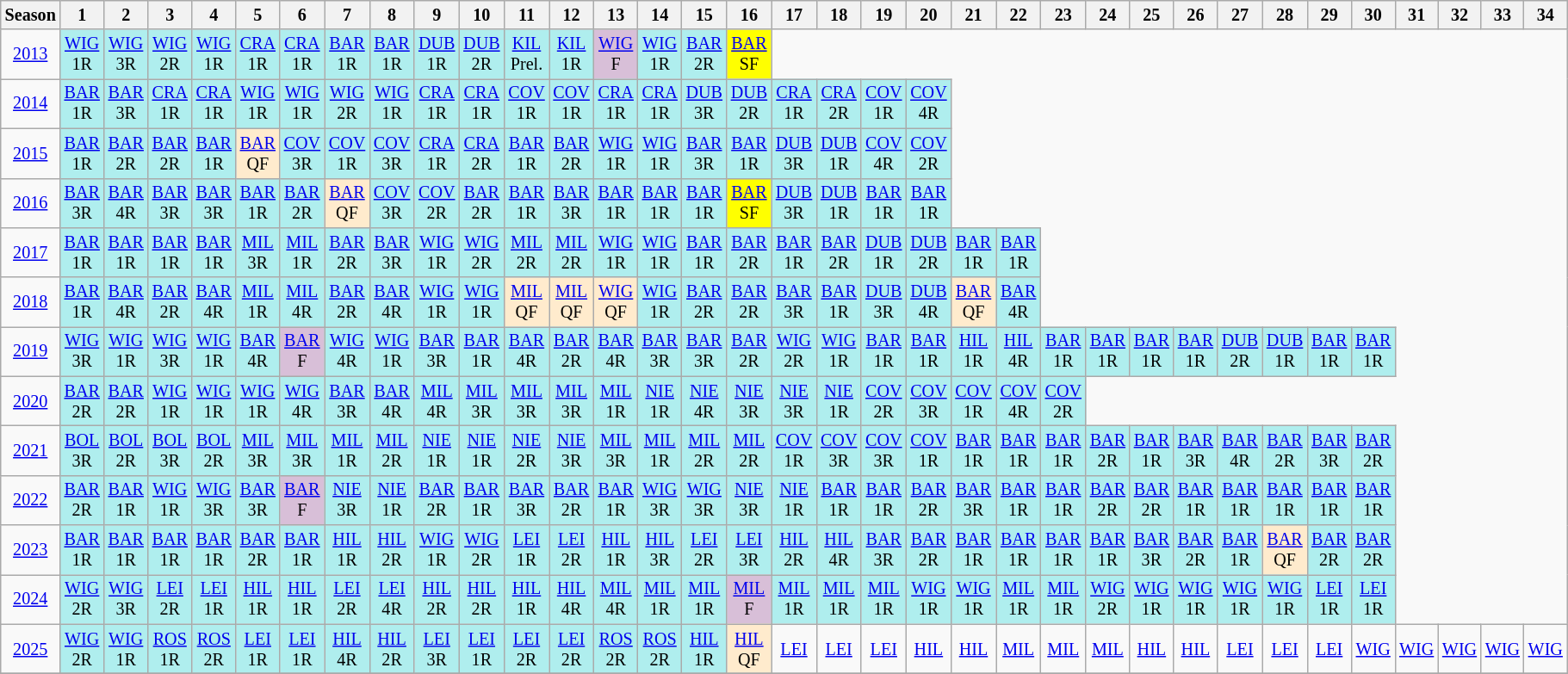<table class="wikitable" style="width:28%; margin:0; font-size:84%">
<tr>
<th>Season</th>
<th>1</th>
<th>2</th>
<th>3</th>
<th>4</th>
<th>5</th>
<th>6</th>
<th>7</th>
<th>8</th>
<th>9</th>
<th>10</th>
<th>11</th>
<th>12</th>
<th>13</th>
<th>14</th>
<th>15</th>
<th>16</th>
<th>17</th>
<th>18</th>
<th>19</th>
<th>20</th>
<th>21</th>
<th>22</th>
<th>23</th>
<th>24</th>
<th>25</th>
<th>26</th>
<th>27</th>
<th>28</th>
<th>29</th>
<th>30</th>
<th>31</th>
<th>32</th>
<th>33</th>
<th>34</th>
</tr>
<tr>
<td style="text-align:center;"background:#efefef;"><a href='#'>2013</a></td>
<td style="text-align:center; background:#afeeee;"><a href='#'>WIG</a><br>1R</td>
<td style="text-align:center; background:#afeeee;"><a href='#'>WIG</a><br>3R</td>
<td style="text-align:center; background:#afeeee;"><a href='#'>WIG</a><br>2R</td>
<td style="text-align:center; background:#afeeee;"><a href='#'>WIG</a><br>1R</td>
<td style="text-align:center; background:#afeeee;"><a href='#'>CRA</a><br>1R</td>
<td style="text-align:center; background:#afeeee;"><a href='#'>CRA</a><br>1R</td>
<td style="text-align:center; background:#afeeee;"><a href='#'>BAR</a><br>1R</td>
<td style="text-align:center; background:#afeeee;"><a href='#'>BAR</a><br>1R</td>
<td style="text-align:center; background:#afeeee;"><a href='#'>DUB</a><br>1R</td>
<td style="text-align:center; background:#afeeee;"><a href='#'>DUB</a><br>2R</td>
<td style="text-align:center; background:#afeeee;"><a href='#'>KIL</a><br>Prel.</td>
<td style="text-align:center; background:#afeeee;"><a href='#'>KIL</a><br>1R</td>
<td style="text-align:center; background:thistle;"><a href='#'>WIG</a><br>F</td>
<td style="text-align:center; background:#afeeee;"><a href='#'>WIG</a><br>1R</td>
<td style="text-align:center; background:#afeeee;"><a href='#'>BAR</a><br>2R</td>
<td style="text-align:center; background:yellow;"><a href='#'>BAR</a><br>SF</td>
</tr>
<tr>
<td style="text-align:center;"background:#efefef;"><a href='#'>2014</a></td>
<td style="text-align:center; background:#afeeee;"><a href='#'>BAR</a><br>1R</td>
<td style="text-align:center; background:#afeeee;"><a href='#'>BAR</a><br>3R</td>
<td style="text-align:center; background:#afeeee;"><a href='#'>CRA</a><br>1R</td>
<td style="text-align:center; background:#afeeee;"><a href='#'>CRA</a><br>1R</td>
<td style="text-align:center; background:#afeeee;"><a href='#'>WIG</a><br>1R</td>
<td style="text-align:center; background:#afeeee;"><a href='#'>WIG</a><br>1R</td>
<td style="text-align:center; background:#afeeee;"><a href='#'>WIG</a><br>2R</td>
<td style="text-align:center; background:#afeeee"><a href='#'>WIG</a><br>1R</td>
<td style="text-align:center; background:#afeeee;"><a href='#'>CRA</a><br>1R</td>
<td style="text-align:center; background:#afeeee;"><a href='#'>CRA</a><br>1R</td>
<td style="text-align:center; background:#afeeee;"><a href='#'>COV</a><br>1R</td>
<td style="text-align:center; background:#afeeee;"><a href='#'>COV</a><br>1R</td>
<td style="text-align:center; background:#afeeee;"><a href='#'>CRA</a><br>1R</td>
<td style="text-align:center; background:#afeeee;"><a href='#'>CRA</a><br>1R</td>
<td style="text-align:center; background:#afeeee;"><a href='#'>DUB</a><br>3R</td>
<td style="text-align:center; background:#afeeee;"><a href='#'>DUB</a><br>2R</td>
<td style="text-align:center; background:#afeeee;"><a href='#'>CRA</a><br>1R</td>
<td style="text-align:center; background:#afeeee;"><a href='#'>CRA</a><br>2R</td>
<td style="text-align:center; background:#afeeee;"><a href='#'>COV</a><br>1R</td>
<td style="text-align:center; background:#afeeee;"><a href='#'>COV</a><br>4R</td>
</tr>
<tr>
<td style="text-align:center;"background:#efefef;"><a href='#'>2015</a></td>
<td style="text-align:center; background:#afeeee;"><a href='#'>BAR</a><br>1R</td>
<td style="text-align:center; background:#afeeee;"><a href='#'>BAR</a><br>2R</td>
<td style="text-align:center; background:#afeeee;"><a href='#'>BAR</a><br>2R</td>
<td style="text-align:center; background:#afeeee;"><a href='#'>BAR</a><br>1R</td>
<td style="text-align:center; background:#ffebcd;"><a href='#'>BAR</a><br>QF</td>
<td style="text-align:center; background:#afeeee;"><a href='#'>COV</a><br>3R</td>
<td style="text-align:center; background:#afeeee;"><a href='#'>COV</a><br>1R</td>
<td style="text-align:center; background:#afeeee;"><a href='#'>COV</a><br>3R</td>
<td style="text-align:center; background:#afeeee;"><a href='#'>CRA</a><br>1R</td>
<td style="text-align:center; background:#afeeee"><a href='#'>CRA</a><br>2R</td>
<td style="text-align:center; background:#afeeee;"><a href='#'>BAR</a><br>1R</td>
<td style="text-align:center; background:#afeeee;"><a href='#'>BAR</a><br>2R</td>
<td style="text-align:center; background:#afeeee"><a href='#'>WIG</a><br>1R</td>
<td style="text-align:center; background:#afeeee;"><a href='#'>WIG</a><br>1R</td>
<td style="text-align:center; background:#afeeee;"><a href='#'>BAR</a><br>3R</td>
<td style="text-align:center; background:#afeeee;"><a href='#'>BAR</a><br>1R</td>
<td style="text-align:center; background:#afeeee;"><a href='#'>DUB</a><br>3R</td>
<td style="text-align:center; background:#afeeee;"><a href='#'>DUB</a><br>1R</td>
<td style="text-align:center; background:#afeeee;"><a href='#'>COV</a><br>4R</td>
<td style="text-align:center; background:#afeeee;"><a href='#'>COV</a><br>2R</td>
</tr>
<tr>
<td style="text-align:center;"background:#efefef;"><a href='#'>2016</a></td>
<td style="text-align:center; background:#afeeee;"><a href='#'>BAR</a><br>3R</td>
<td style="text-align:center; background:#afeeee;"><a href='#'>BAR</a><br>4R</td>
<td style="text-align:center; background:#afeeee;"><a href='#'>BAR</a><br>3R</td>
<td style="text-align:center; background:#afeeee;"><a href='#'>BAR</a><br>3R</td>
<td style="text-align:center; background:#afeeee;"><a href='#'>BAR</a><br>1R</td>
<td style="text-align:center; background:#afeeee;"><a href='#'>BAR</a><br>2R</td>
<td style="text-align:center; background:#ffebcd;"><a href='#'>BAR</a><br>QF</td>
<td style="text-align:center; background:#afeeee;"><a href='#'>COV</a><br>3R</td>
<td style="text-align:center; background:#afeeee;"><a href='#'>COV</a><br>2R</td>
<td style="text-align:center; background:#afeeee;"><a href='#'>BAR</a><br>2R</td>
<td style="text-align:center; background:#afeeee;"><a href='#'>BAR</a><br>1R</td>
<td style="text-align:center; background:#afeeee;"><a href='#'>BAR</a><br>3R</td>
<td style="text-align:center; background:#afeeee;"><a href='#'>BAR</a><br>1R</td>
<td style="text-align:center; background:#afeeee;"><a href='#'>BAR</a><br>1R</td>
<td style="text-align:center; background:#afeeee;"><a href='#'>BAR</a><br>1R</td>
<td style="text-align:center; background:yellow;"><a href='#'>BAR</a><br>SF</td>
<td style="text-align:center; background:#afeeee;"><a href='#'>DUB</a><br>3R</td>
<td style="text-align:center; background:#afeeee;"><a href='#'>DUB</a><br>1R</td>
<td style="text-align:center; background:#afeeee;"><a href='#'>BAR</a><br>1R</td>
<td style="text-align:center; background:#afeeee;"><a href='#'>BAR</a><br>1R</td>
</tr>
<tr>
<td style="text-align:center;"background:#efefef;"><a href='#'>2017</a></td>
<td style="text-align:center; background:#afeeee;"><a href='#'>BAR</a><br>1R</td>
<td style="text-align:center; background:#afeeee;"><a href='#'>BAR</a><br>1R</td>
<td style="text-align:center; background:#afeeee;"><a href='#'>BAR</a><br>1R</td>
<td style="text-align:center; background:#afeeee;"><a href='#'>BAR</a><br>1R</td>
<td style="text-align:center; background:#afeeee;"><a href='#'>MIL</a><br>3R</td>
<td style="text-align:center; background:#afeeee;"><a href='#'>MIL</a><br>1R</td>
<td style="text-align:center; background:#afeeee;"><a href='#'>BAR</a><br>2R</td>
<td style="text-align:center; background:#afeeee;"><a href='#'>BAR</a><br>3R</td>
<td style="text-align:center; background:#afeeee;"><a href='#'>WIG</a><br>1R</td>
<td style="text-align:center; background:#afeeee;"><a href='#'>WIG</a><br>2R</td>
<td style="text-align:center; background:#afeeee;"><a href='#'>MIL</a><br>2R</td>
<td style="text-align:center; background:#afeeee;"><a href='#'>MIL</a><br>2R</td>
<td style="text-align:center; background:#afeeee;"><a href='#'>WIG</a><br>1R</td>
<td style="text-align:center; background:#afeeee;"><a href='#'>WIG</a><br>1R</td>
<td style="text-align:center; background:#afeeee;"><a href='#'>BAR</a><br>1R</td>
<td style="text-align:center; background:#afeeee;"><a href='#'>BAR</a><br>2R</td>
<td style="text-align:center; background:#afeeee;"><a href='#'>BAR</a><br>1R</td>
<td style="text-align:center; background:#afeeee;"><a href='#'>BAR</a><br>2R</td>
<td style="text-align:center; background:#afeeee;"><a href='#'>DUB</a><br>1R</td>
<td style="text-align:center; background:#afeeee;"><a href='#'>DUB</a><br>2R</td>
<td style="text-align:center; background:#afeeee;"><a href='#'>BAR</a><br>1R</td>
<td style="text-align:center; background:#afeeee;"><a href='#'>BAR</a><br>1R</td>
</tr>
<tr>
<td style="text-align:center;"background:#efefef;"><a href='#'>2018</a></td>
<td style="text-align:center; background:#afeeee;"><a href='#'>BAR</a><br>1R</td>
<td style="text-align:center; background:#afeeee;"><a href='#'>BAR</a><br>4R</td>
<td style="text-align:center; background:#afeeee;"><a href='#'>BAR</a><br>2R</td>
<td style="text-align:center; background:#afeeee;"><a href='#'>BAR</a><br>4R</td>
<td style="text-align:center; background:#afeeee;"><a href='#'>MIL</a><br>1R</td>
<td style="text-align:center; background:#afeeee;"><a href='#'>MIL</a><br>4R</td>
<td style="text-align:center; background:#afeeee;"><a href='#'>BAR</a><br>2R</td>
<td style="text-align:center; background:#afeeee;"><a href='#'>BAR</a><br>4R</td>
<td style="text-align:center; background:#afeeee;"><a href='#'>WIG</a><br>1R</td>
<td style="text-align:center; background:#afeeee;"><a href='#'>WIG</a><br>1R</td>
<td style="text-align:center; background:#ffebcd;"><a href='#'>MIL</a><br>QF</td>
<td style="text-align:center; background:#ffebcd;"><a href='#'>MIL</a><br>QF</td>
<td style="text-align:center; background:#ffebcd;"><a href='#'>WIG</a><br>QF</td>
<td style="text-align:center; background:#afeeee;"><a href='#'>WIG</a><br>1R</td>
<td style="text-align:center; background:#afeeee;"><a href='#'>BAR</a><br>2R</td>
<td style="text-align:center; background:#afeeee;"><a href='#'>BAR</a><br>2R</td>
<td style="text-align:center; background:#afeeee;"><a href='#'>BAR</a><br>3R</td>
<td style="text-align:center; background:#afeeee;"><a href='#'>BAR</a><br>1R</td>
<td style="text-align:center; background:#afeeee;"><a href='#'>DUB</a><br>3R</td>
<td style="text-align:center; background:#afeeee;"><a href='#'>DUB</a><br>4R</td>
<td style="text-align:center; background:#ffebcd;"><a href='#'>BAR</a><br>QF</td>
<td style="text-align:center; background:#afeeee;"><a href='#'>BAR</a><br>4R</td>
</tr>
<tr>
<td style="text-align:center;"background:#efefef;"><a href='#'>2019</a></td>
<td style="text-align:center; background:#afeeee;"><a href='#'>WIG</a><br>3R</td>
<td style="text-align:center; background:#afeeee;"><a href='#'>WIG</a><br>1R</td>
<td style="text-align:center; background:#afeeee;"><a href='#'>WIG</a><br>3R</td>
<td style="text-align:center; background:#afeeee;"><a href='#'>WIG</a><br>1R</td>
<td style="text-align:center; background:#afeeee;"><a href='#'>BAR</a><br>4R</td>
<td style="text-align:center; background:thistle;"><a href='#'>BAR</a><br>F</td>
<td style="text-align:center; background:#afeeee;"><a href='#'>WIG</a><br>4R</td>
<td style="text-align:center; background:#afeeee;"><a href='#'>WIG</a><br>1R</td>
<td style="text-align:center; background:#afeeee;"><a href='#'>BAR</a><br>3R</td>
<td style="text-align:center; background:#afeeee;"><a href='#'>BAR</a><br>1R</td>
<td style="text-align:center; background:#afeeee;"><a href='#'>BAR</a><br>4R</td>
<td style="text-align:center; background:#afeeee;"><a href='#'>BAR</a><br>2R</td>
<td style="text-align:center; background:#afeeee;"><a href='#'>BAR</a><br>4R</td>
<td style="text-align:center; background:#afeeee;"><a href='#'>BAR</a><br>3R</td>
<td style="text-align:center; background:#afeeee;"><a href='#'>BAR</a><br>3R</td>
<td style="text-align:center; background:#afeeee;"><a href='#'>BAR</a><br>2R</td>
<td style="text-align:center; background:#afeeee;"><a href='#'>WIG</a><br>2R</td>
<td style="text-align:center; background:#afeeee;"><a href='#'>WIG</a><br>1R</td>
<td style="text-align:center; background:#afeeee;"><a href='#'>BAR</a><br>1R</td>
<td style="text-align:center; background:#afeeee;"><a href='#'>BAR</a><br>1R</td>
<td style="text-align:center; background:#afeeee;"><a href='#'>HIL</a><br>1R</td>
<td style="text-align:center; background:#afeeee;"><a href='#'>HIL</a><br>4R</td>
<td style="text-align:center; background:#afeeee;"><a href='#'>BAR</a><br>1R</td>
<td style="text-align:center; background:#afeeee;"><a href='#'>BAR</a><br>1R</td>
<td style="text-align:center; background:#afeeee;"><a href='#'>BAR</a><br>1R</td>
<td style="text-align:center; background:#afeeee;"><a href='#'>BAR</a><br>1R</td>
<td style="text-align:center; background:#afeeee;"><a href='#'>DUB</a><br>2R</td>
<td style="text-align:center; background:#afeeee;"><a href='#'>DUB</a><br>1R</td>
<td style="text-align:center; background:#afeeee;"><a href='#'>BAR</a><br>1R</td>
<td style="text-align:center; background:#afeeee;"><a href='#'>BAR</a><br>1R</td>
</tr>
<tr>
<td style="text-align:center;"background:#efefef;"><a href='#'>2020</a></td>
<td style="text-align:center; background:#afeeee;"><a href='#'>BAR</a><br>2R</td>
<td style="text-align:center; background:#afeeee;"><a href='#'>BAR</a><br>2R</td>
<td style="text-align:center; background:#afeeee;"><a href='#'>WIG</a><br>1R</td>
<td style="text-align:center; background:#afeeee;"><a href='#'>WIG</a><br>1R</td>
<td style="text-align:center; background:#afeeee;"><a href='#'>WIG</a><br>1R</td>
<td style="text-align:center; background:#afeeee;"><a href='#'>WIG</a><br>4R</td>
<td style="text-align:center; background:#afeeee;"><a href='#'>BAR</a><br>3R</td>
<td style="text-align:center; background:#afeeee;"><a href='#'>BAR</a><br>4R</td>
<td style="text-align:center; background:#afeeee;"><a href='#'>MIL</a><br>4R</td>
<td style="text-align:center; background:#afeeee;"><a href='#'>MIL</a><br>3R</td>
<td style="text-align:center; background:#afeeee;"><a href='#'>MIL</a><br>3R</td>
<td style="text-align:center; background:#afeeee;"><a href='#'>MIL</a><br>3R</td>
<td style="text-align:center; background:#afeeee;"><a href='#'>MIL</a><br>1R</td>
<td style="text-align:center; background:#afeeee;"><a href='#'>NIE</a><br>1R</td>
<td style="text-align:center; background:#afeeee;"><a href='#'>NIE</a><br>4R</td>
<td style="text-align:center; background:#afeeee;"><a href='#'>NIE</a><br>3R</td>
<td style="text-align:center; background:#afeeee;"><a href='#'>NIE</a><br>3R</td>
<td style="text-align:center; background:#afeeee;"><a href='#'>NIE</a><br>1R</td>
<td style="text-align:center; background:#afeeee;"><a href='#'>COV</a><br>2R</td>
<td style="text-align:center; background:#afeeee;"><a href='#'>COV</a><br>3R</td>
<td style="text-align:center; background:#afeeee;"><a href='#'>COV</a><br>1R</td>
<td style="text-align:center; background:#afeeee;"><a href='#'>COV</a><br>4R</td>
<td style="text-align:center; background:#afeeee;"><a href='#'>COV</a><br>2R</td>
</tr>
<tr>
<td style="text-align:center; "background:#efefef;"><a href='#'>2021</a></td>
<td style="text-align:center; background:#afeeee;"><a href='#'>BOL</a><br>3R</td>
<td style="text-align:center; background:#afeeee;"><a href='#'>BOL</a><br>2R</td>
<td style="text-align:center; background:#afeeee;"><a href='#'>BOL</a><br>3R</td>
<td style="text-align:center; background:#afeeee;"><a href='#'>BOL</a><br>2R</td>
<td style="text-align:center; background:#afeeee;"><a href='#'>MIL</a><br>3R</td>
<td style="text-align:center; background:#afeeee;"><a href='#'>MIL</a><br>3R</td>
<td style="text-align:center; background:#afeeee;"><a href='#'>MIL</a><br>1R</td>
<td style="text-align:center; background:#afeeee;"><a href='#'>MIL</a><br>2R</td>
<td style="text-align:center; background:#afeeee;"><a href='#'>NIE</a><br>1R</td>
<td style="text-align:center; background:#afeeee;"><a href='#'>NIE</a><br>1R</td>
<td style="text-align:center; background:#afeeee;"><a href='#'>NIE</a><br>2R</td>
<td style="text-align:center; background:#afeeee;"><a href='#'>NIE</a><br>3R</td>
<td style="text-align:center; background:#afeeee;"><a href='#'>MIL</a><br>3R</td>
<td style="text-align:center; background:#afeeee;"><a href='#'>MIL</a><br>1R</td>
<td style="text-align:center; background:#afeeee;"><a href='#'>MIL</a><br>2R</td>
<td style="text-align:center; background:#afeeee;"><a href='#'>MIL</a><br>2R</td>
<td style="text-align:center; background:#afeeee;"><a href='#'>COV</a><br>1R</td>
<td style="text-align:center; background:#afeeee;"><a href='#'>COV</a><br>3R</td>
<td style="text-align:center; background:#afeeee;"><a href='#'>COV</a><br>3R</td>
<td style="text-align:center; background:#afeeee;"><a href='#'>COV</a><br>1R</td>
<td style="text-align:center; background:#afeeee;"><a href='#'>BAR</a><br>1R</td>
<td style="text-align:center; background:#afeeee;"><a href='#'>BAR</a><br>1R</td>
<td style="text-align:center; background:#afeeee;"><a href='#'>BAR</a><br>1R</td>
<td style="text-align:center; background:#afeeee;"><a href='#'>BAR</a><br>2R</td>
<td style="text-align:center; background:#afeeee;"><a href='#'>BAR</a><br>1R</td>
<td style="text-align:center; background:#afeeee;"><a href='#'>BAR</a><br>3R</td>
<td style="text-align:center; background:#afeeee;"><a href='#'>BAR</a><br>4R</td>
<td style="text-align:center; background:#afeeee;"><a href='#'>BAR</a><br>2R</td>
<td style="text-align:center; background:#afeeee;"><a href='#'>BAR</a><br>3R</td>
<td style="text-align:center; background:#afeeee;"><a href='#'>BAR</a><br>2R</td>
</tr>
<tr>
<td style="text-align:center;"background:#efefef;"><a href='#'>2022</a></td>
<td style="text-align:center; background:#afeeee;"><a href='#'>BAR</a><br>2R</td>
<td style="text-align:center; background:#afeeee;"><a href='#'>BAR</a><br>1R</td>
<td style="text-align:center; background:#afeeee;"><a href='#'>WIG</a><br>1R</td>
<td style="text-align:center; background:#afeeee;"><a href='#'>WIG</a><br>3R</td>
<td style="text-align:center; background:#afeeee;"><a href='#'>BAR</a><br>3R</td>
<td style="text-align:center; background:thistle;"><a href='#'>BAR</a><br>F</td>
<td style="text-align:center; background:#afeeee"><a href='#'>NIE</a><br>3R</td>
<td style="text-align:center; background:#afeeee"><a href='#'>NIE</a><br>1R</td>
<td style="text-align:center; background:#afeeee;"><a href='#'>BAR</a><br>2R</td>
<td style="text-align:center; background:#afeeee;"><a href='#'>BAR</a><br>1R</td>
<td style="text-align:center; background:#afeeee;"><a href='#'>BAR</a><br>3R</td>
<td style="text-align:center; background:#afeeee;"><a href='#'>BAR</a><br>2R</td>
<td style="text-align:center; background:#afeeee;"><a href='#'>BAR</a><br>1R</td>
<td style="text-align:center; background:#afeeee;"><a href='#'>WIG</a><br>3R</td>
<td style="text-align:center; background:#afeeee;"><a href='#'>WIG</a><br>3R</td>
<td style="text-align:center; background:#afeeee;"><a href='#'>NIE</a><br>3R</td>
<td style="text-align:center; background:#afeeee;"><a href='#'>NIE</a><br>1R</td>
<td style="text-align:center; background:#afeeee;"><a href='#'>BAR</a><br>1R</td>
<td style="text-align:center; background:#afeeee;"><a href='#'>BAR</a><br>1R</td>
<td style="text-align:center; background:#afeeee;"><a href='#'>BAR</a><br>2R</td>
<td style="text-align:center; background:#afeeee;"><a href='#'>BAR</a><br>3R</td>
<td style="text-align:center; background:#afeeee;"><a href='#'>BAR</a><br>1R</td>
<td style="text-align:center; background:#afeeee;"><a href='#'>BAR</a><br>1R</td>
<td style="text-align:center; background:#afeeee;"><a href='#'>BAR</a><br>2R</td>
<td style="text-align:center; background:#afeeee;"><a href='#'>BAR</a><br>2R</td>
<td style="text-align:center; background:#afeeee;"><a href='#'>BAR</a><br>1R</td>
<td style="text-align:center; background:#afeeee;"><a href='#'>BAR</a><br>1R</td>
<td style="text-align:center; background:#afeeee;"><a href='#'>BAR</a><br>1R</td>
<td style="text-align:center; background:#afeeee;"><a href='#'>BAR</a><br>1R</td>
<td style="text-align:center; background:#afeeee;"><a href='#'>BAR</a><br>1R</td>
</tr>
<tr>
<td style="text-align:center;"background:#efefef;"><a href='#'>2023</a></td>
<td style="text-align:center; background:#afeeee;"><a href='#'>BAR</a><br>1R</td>
<td style="text-align:center; background:#afeeee;"><a href='#'>BAR</a><br>1R</td>
<td style="text-align:center; background:#afeeee;"><a href='#'>BAR</a><br>1R</td>
<td style="text-align:center; background:#afeeee;"><a href='#'>BAR</a><br>1R</td>
<td style="text-align:center; background:#afeeee;"><a href='#'>BAR</a><br>2R</td>
<td style="text-align:center; background:#afeeee;"><a href='#'>BAR</a><br>1R</td>
<td style="text-align:center; background:#afeeee;"><a href='#'>HIL</a><br>1R</td>
<td style="text-align:center; background:#afeeee;"><a href='#'>HIL</a><br>2R</td>
<td style="text-align:center; background:#afeeee;"><a href='#'>WIG</a><br>1R</td>
<td style="text-align:center; background:#afeeee;"><a href='#'>WIG</a><br>2R</td>
<td style="text-align:center; background:#afeeee;"><a href='#'>LEI</a><br>1R</td>
<td style="text-align:center; background:#afeeee;"><a href='#'>LEI</a><br>2R</td>
<td style="text-align:center; background:#afeeee;"><a href='#'>HIL</a><br>1R</td>
<td style="text-align:center; background:#afeeee;"><a href='#'>HIL</a><br>3R</td>
<td style="text-align:center; background:#afeeee;"><a href='#'>LEI</a><br>2R</td>
<td style="text-align:center; background:#afeeee;"><a href='#'>LEI</a><br>3R</td>
<td style="text-align:center; background:#afeeee;"><a href='#'>HIL</a><br>2R</td>
<td style="text-align:center; background:#afeeee;"><a href='#'>HIL</a><br>4R</td>
<td style="text-align:center; background:#afeeee;"><a href='#'>BAR</a><br>3R</td>
<td style="text-align:center; background:#afeeee;"><a href='#'>BAR</a><br>2R</td>
<td style="text-align:center; background:#afeeee;"><a href='#'>BAR</a><br>1R</td>
<td style="text-align:center; background:#afeeee;"><a href='#'>BAR</a><br>1R</td>
<td style="text-align:center; background:#afeeee;"><a href='#'>BAR</a><br>1R</td>
<td style="text-align:center; background:#afeeee;"><a href='#'>BAR</a><br>1R</td>
<td style="text-align:center; background:#afeeee;"><a href='#'>BAR</a><br>3R</td>
<td style="text-align:center; background:#afeeee;"><a href='#'>BAR</a><br>2R</td>
<td style="text-align:center; background:#afeeee;"><a href='#'>BAR</a><br>1R</td>
<td style="text-align:center; background:#ffebcd;"><a href='#'>BAR</a><br>QF</td>
<td style="text-align:center; background:#afeeee;"><a href='#'>BAR</a><br>2R</td>
<td style="text-align:center; background:#afeeee;"><a href='#'>BAR</a><br>2R</td>
</tr>
<tr>
<td style="text-align:center;"background:#efefef;"><a href='#'>2024</a></td>
<td style="text-align:center; background:#afeeee;"><a href='#'>WIG</a><br>2R</td>
<td style="text-align:center; background:#afeeee;"><a href='#'>WIG</a><br>3R</td>
<td style="text-align:center; background:#afeeee;"><a href='#'>LEI</a><br>2R</td>
<td style="text-align:center; background:#afeeee;"><a href='#'>LEI</a><br>1R</td>
<td style="text-align:center; background:#afeeee;"><a href='#'>HIL</a><br>1R</td>
<td style="text-align:center; background:#afeeee;"><a href='#'>HIL</a><br>1R</td>
<td style="text-align:center; background:#afeeee;"><a href='#'>LEI</a><br>2R</td>
<td style="text-align:center; background:#afeeee;"><a href='#'>LEI</a><br>4R</td>
<td style="text-align:center; background:#afeeee;"><a href='#'>HIL</a><br>2R</td>
<td style="text-align:center; background:#afeeee;"><a href='#'>HIL</a><br>2R</td>
<td style="text-align:center; background:#afeeee;"><a href='#'>HIL</a><br>1R</td>
<td style="text-align:center; background:#afeeee;"><a href='#'>HIL</a><br>4R</td>
<td style="text-align:center; background:#afeeee;"><a href='#'>MIL</a><br>4R</td>
<td style="text-align:center; background:#afeeee;"><a href='#'>MIL</a><br>1R</td>
<td style="text-align:center; background:#afeeee;"><a href='#'>MIL</a><br>1R</td>
<td style="text-align:center; background:thistle;"><a href='#'>MIL</a><br>F</td>
<td style="text-align:center; background:#afeeee;"><a href='#'>MIL</a><br>1R</td>
<td style="text-align:center; background:#afeeee;"><a href='#'>MIL</a><br>1R</td>
<td style="text-align:center; background:#afeeee;"><a href='#'>MIL</a><br>1R</td>
<td style="text-align:center; background:#afeeee;"><a href='#'>WIG</a><br>1R</td>
<td style="text-align:center; background:#afeeee;"><a href='#'>WIG</a><br>1R</td>
<td style="text-align:center; background:#afeeee;"><a href='#'>MIL</a><br>1R</td>
<td style="text-align:center; background:#afeeee;"><a href='#'>MIL</a><br>1R</td>
<td style="text-align:center; background:#afeeee;"><a href='#'>WIG</a><br>2R</td>
<td style="text-align:center; background:#afeeee;"><a href='#'>WIG</a><br>1R</td>
<td style="text-align:center; background:#afeeee;"><a href='#'>WIG</a><br>1R</td>
<td style="text-align:center; background:#afeeee;"><a href='#'>WIG</a><br>1R</td>
<td style="text-align:center; background:#afeeee;"><a href='#'>WIG</a><br>1R</td>
<td style="text-align:center; background:#afeeee;"><a href='#'>LEI</a><br>1R</td>
<td style="text-align:center; background:#afeeee;"><a href='#'>LEI</a><br>1R</td>
</tr>
<tr>
<td style="text-align:center;"background:#efefef;"><a href='#'>2025</a></td>
<td style="text-align:center; background:#afeeee;"><a href='#'>WIG</a><br>2R</td>
<td style="text-align:center; background:#afeeee;"><a href='#'>WIG</a><br>1R</td>
<td style="text-align:center; background:#afeeee;"><a href='#'>ROS</a><br>1R</td>
<td style="text-align:center; background:#afeeee;"><a href='#'>ROS</a><br>2R</td>
<td style="text-align:center; background:#afeeee;"><a href='#'>LEI</a><br>1R</td>
<td style="text-align:center; background:#afeeee;"><a href='#'>LEI</a><br>1R</td>
<td style="text-align:center; background:#afeeee;"><a href='#'>HIL</a><br>4R</td>
<td style="text-align:center; background:#afeeee;"><a href='#'>HIL</a><br>2R</td>
<td style="text-align:center; background:#afeeee;"><a href='#'>LEI</a><br>3R</td>
<td style="text-align:center; background:#afeeee;"><a href='#'>LEI</a><br>1R</td>
<td style="text-align:center; background:#afeeee;"><a href='#'>LEI</a><br>2R</td>
<td style="text-align:center; background:#afeeee;"><a href='#'>LEI</a><br>2R</td>
<td style="text-align:center; background:#afeeee;"><a href='#'>ROS</a><br>2R</td>
<td style="text-align:center; background:#afeeee;"><a href='#'>ROS</a><br>2R</td>
<td style="text-align:center; background:#afeeee;"><a href='#'>HIL</a><br>1R</td>
<td style="text-align:center; background:#ffebcd;"><a href='#'>HIL</a><br>QF</td>
<td style="text-align:center; background:#;"><a href='#'>LEI</a><br></td>
<td style="text-align:center; background:#;"><a href='#'>LEI</a><br></td>
<td style="text-align:center; background:#;"><a href='#'>LEI</a><br></td>
<td style="text-align:center; background:#;"><a href='#'>HIL</a><br></td>
<td style="text-align:center; background:#;"><a href='#'>HIL</a><br></td>
<td style="text-align:center; background:#;"><a href='#'>MIL</a><br></td>
<td style="text-align:center; background:#;"><a href='#'>MIL</a><br></td>
<td style="text-align:center; background:#;"><a href='#'>MIL</a><br></td>
<td style="text-align:center; background:#;"><a href='#'>HIL</a><br></td>
<td style="text-align:center; background:#;"><a href='#'>HIL</a><br></td>
<td style="text-align:center; background:#;"><a href='#'>LEI</a><br></td>
<td style="text-align:center; background:#;"><a href='#'>LEI</a><br></td>
<td style="text-align:center; background:#;"><a href='#'>LEI</a><br></td>
<td style="text-align:center; background:#;"><a href='#'>WIG</a><br></td>
<td style="text-align:center; background:#;"><a href='#'>WIG</a><br></td>
<td style="text-align:center; background:#;"><a href='#'>WIG</a><br></td>
<td style="text-align:center; background:#;"><a href='#'>WIG</a><br></td>
<td style="text-align:center; background:#;"><a href='#'>WIG</a><br></td>
</tr>
<tr>
</tr>
</table>
